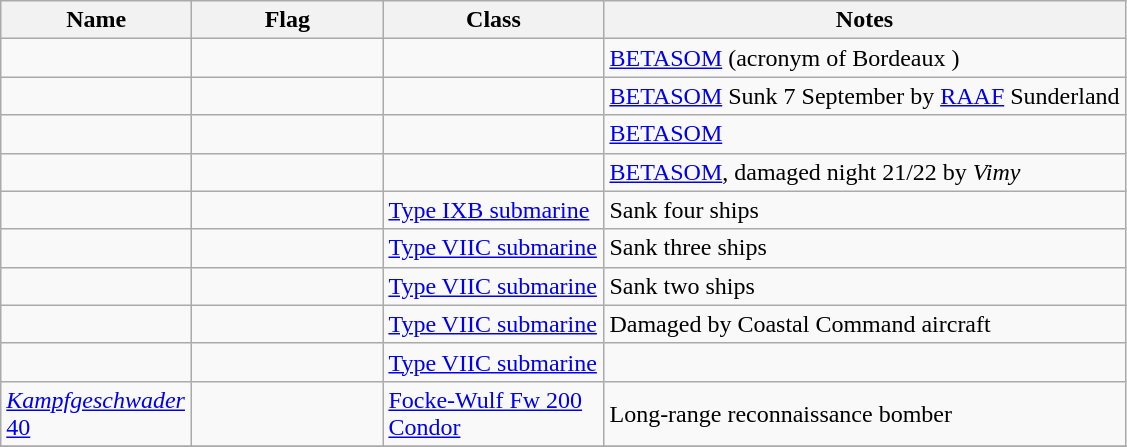<table class="wikitable sortable">
<tr>
<th scope="col" width="120px">Name</th>
<th scope="col" width="120px">Flag</th>
<th scope="col" width="140px">Class</th>
<th>Notes</th>
</tr>
<tr>
<td align="left"></td>
<td align="left"></td>
<td align="left"></td>
<td align="left"><a href='#'>BETASOM</a> (acronym of Bordeaux )</td>
</tr>
<tr>
<td align="left"></td>
<td align="left"></td>
<td align="left"></td>
<td align="left"><a href='#'>BETASOM</a> Sunk 7 September by <a href='#'>RAAF</a> Sunderland</td>
</tr>
<tr>
<td align="left"></td>
<td align="left"></td>
<td align="left"></td>
<td align="left"><a href='#'>BETASOM</a></td>
</tr>
<tr>
<td align="left"></td>
<td align="left"></td>
<td align="left"></td>
<td align="left"><a href='#'>BETASOM</a>, damaged night 21/22 by <em>Vimy</em></td>
</tr>
<tr>
<td align="left"></td>
<td align="left"></td>
<td align="left"><a href='#'>Type IXB submarine</a></td>
<td align="left">Sank four ships</td>
</tr>
<tr>
<td align="left"></td>
<td align="left"></td>
<td align="left"><a href='#'>Type VIIC submarine</a></td>
<td align="left">Sank three ships</td>
</tr>
<tr>
<td align="left"></td>
<td align="left"></td>
<td align="left"><a href='#'>Type VIIC submarine</a></td>
<td align="left">Sank two ships</td>
</tr>
<tr>
<td align="left"></td>
<td align="left"></td>
<td align="left"><a href='#'>Type VIIC submarine</a></td>
<td align="left">Damaged by Coastal Command aircraft</td>
</tr>
<tr>
<td align="left"></td>
<td align="left"></td>
<td align="left"><a href='#'>Type VIIC submarine</a></td>
<td align="left"></td>
</tr>
<tr>
<td align="left"><a href='#'><em>Kampfgeschwader</em> 40</a></td>
<td align="left"></td>
<td align="left"><a href='#'>Focke-Wulf Fw 200 Condor</a></td>
<td align="left">Long-range reconnaissance bomber</td>
</tr>
<tr>
</tr>
</table>
